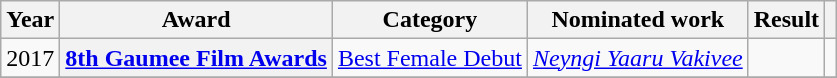<table class="wikitable plainrowheaders sortable">
<tr>
<th scope="col">Year</th>
<th scope="col">Award</th>
<th scope="col">Category</th>
<th scope="col">Nominated work</th>
<th scope="col">Result</th>
<th scope="col" class="unsortable"></th>
</tr>
<tr>
<td>2017</td>
<th scope="row"><a href='#'>8th Gaumee Film Awards</a></th>
<td><a href='#'>Best Female Debut</a></td>
<td><em><a href='#'>Neyngi Yaaru Vakivee</a></em></td>
<td></td>
<td style="text-align:center;"></td>
</tr>
<tr>
</tr>
</table>
